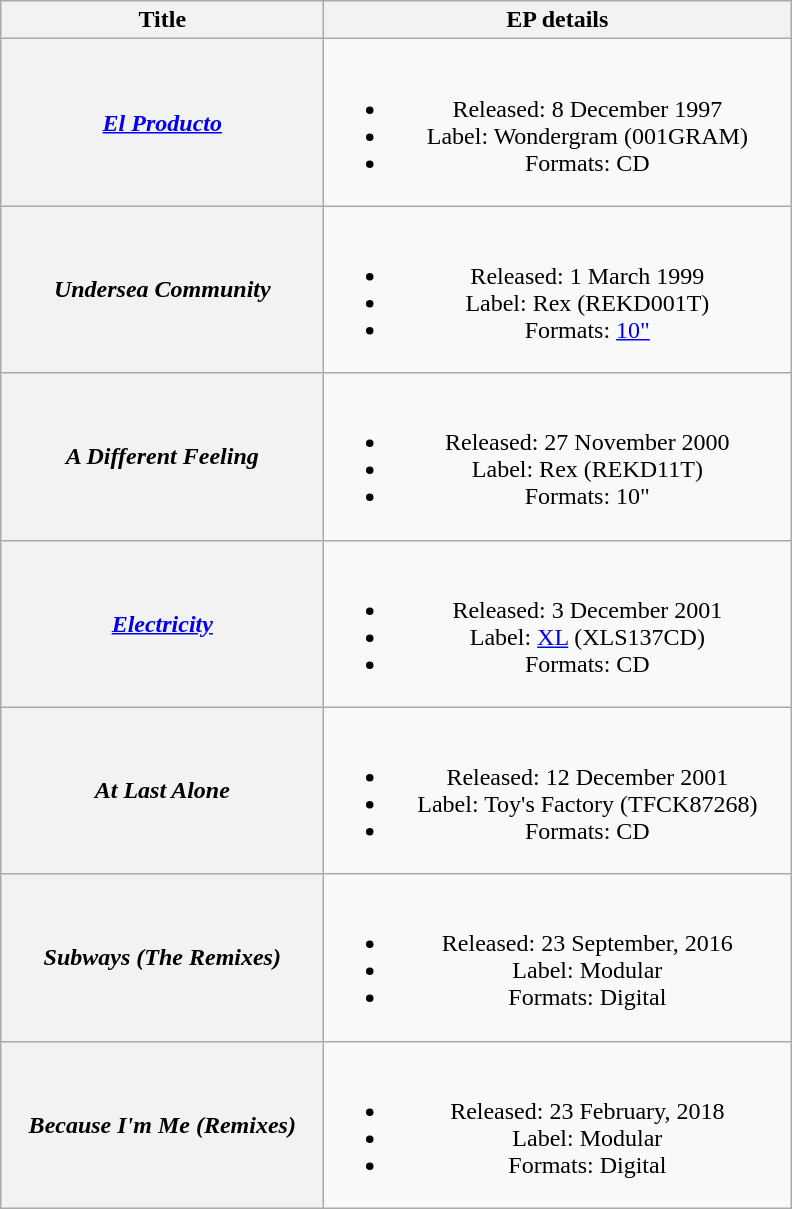<table class="wikitable plainrowheaders" style="text-align:center;" border="1">
<tr>
<th scope="col" style="width:13em;">Title</th>
<th scope="col" style="width:19em;">EP details</th>
</tr>
<tr>
<th scope="row"><em><a href='#'>El Producto</a></em></th>
<td><br><ul><li>Released: 8 December 1997</li><li>Label: Wondergram <span>(001GRAM)</span></li><li>Formats: CD</li></ul></td>
</tr>
<tr>
<th scope="row"><em>Undersea Community</em></th>
<td><br><ul><li>Released: 1 March 1999</li><li>Label: Rex <span>(REKD001T)</span></li><li>Formats: <a href='#'>10"</a></li></ul></td>
</tr>
<tr>
<th scope="row"><em>A Different Feeling</em></th>
<td><br><ul><li>Released: 27 November 2000</li><li>Label: Rex <span>(REKD11T)</span></li><li>Formats: 10"</li></ul></td>
</tr>
<tr>
<th scope="row"><em><a href='#'>Electricity</a></em></th>
<td><br><ul><li>Released: 3 December 2001</li><li>Label: <a href='#'>XL</a> <span>(XLS137CD)</span></li><li>Formats: CD</li></ul></td>
</tr>
<tr>
<th scope="row"><em>At Last Alone</em></th>
<td><br><ul><li>Released: 12 December 2001</li><li>Label: Toy's Factory <span>(TFCK87268)</span></li><li>Formats: CD</li></ul></td>
</tr>
<tr>
<th scope="row"><em>Subways (The Remixes)</em></th>
<td><br><ul><li>Released: 23 September, 2016</li><li>Label: Modular</li><li>Formats: Digital</li></ul></td>
</tr>
<tr>
<th scope="row"><em>Because I'm Me (Remixes)</em></th>
<td><br><ul><li>Released: 23 February, 2018</li><li>Label: Modular</li><li>Formats: Digital</li></ul></td>
</tr>
</table>
